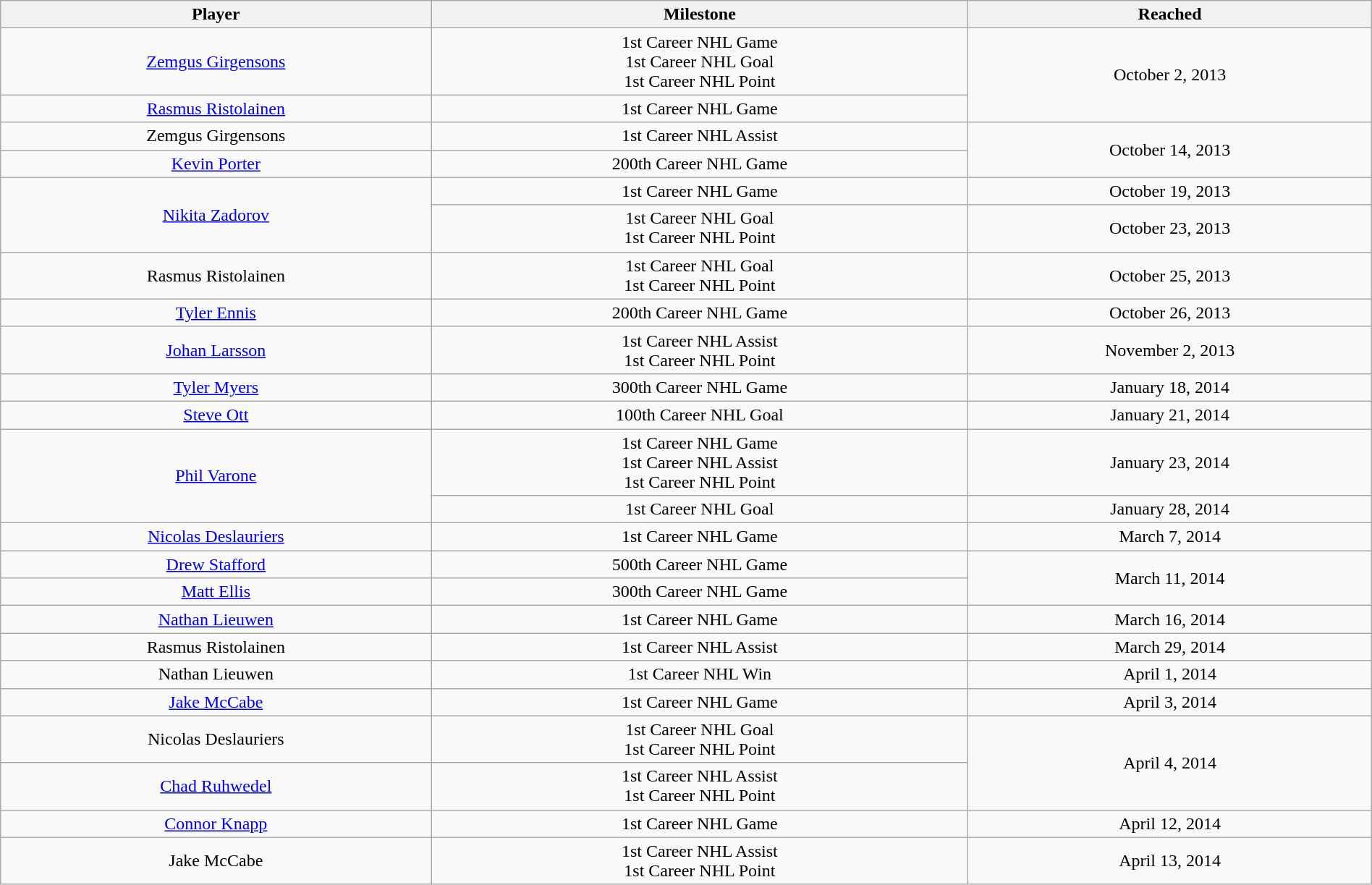<table class="wikitable sortable" width="100%" style="text-align:center">
<tr align=center>
<th>Player</th>
<th>Milestone</th>
<th>Reached</th>
</tr>
<tr>
<td><a href='#'>Zemgus Girgensons</a></td>
<td>1st Career NHL Game<br>1st Career NHL Goal<br>1st Career NHL Point</td>
<td rowspan="2">October 2, 2013</td>
</tr>
<tr>
<td><a href='#'>Rasmus Ristolainen</a></td>
<td>1st Career NHL Game</td>
</tr>
<tr>
<td>Zemgus Girgensons</td>
<td>1st Career NHL Assist</td>
<td rowspan="2">October 14, 2013</td>
</tr>
<tr>
<td><a href='#'>Kevin Porter</a></td>
<td>200th Career NHL Game</td>
</tr>
<tr>
<td rowspan="2"><a href='#'>Nikita Zadorov</a></td>
<td>1st Career NHL Game</td>
<td>October 19, 2013</td>
</tr>
<tr>
<td>1st Career NHL Goal<br>1st Career NHL Point</td>
<td>October 23, 2013</td>
</tr>
<tr>
<td>Rasmus Ristolainen</td>
<td>1st Career NHL Goal<br>1st Career NHL Point</td>
<td>October 25, 2013</td>
</tr>
<tr>
<td><a href='#'>Tyler Ennis</a></td>
<td>200th Career NHL Game</td>
<td>October 26, 2013</td>
</tr>
<tr>
<td><a href='#'>Johan Larsson</a></td>
<td>1st Career NHL Assist<br>1st Career NHL Point</td>
<td>November 2, 2013</td>
</tr>
<tr>
<td><a href='#'>Tyler Myers</a></td>
<td>300th Career NHL Game</td>
<td>January 18, 2014</td>
</tr>
<tr>
<td><a href='#'>Steve Ott</a></td>
<td>100th Career NHL Goal</td>
<td>January 21, 2014</td>
</tr>
<tr>
<td rowspan="2"><a href='#'>Phil Varone</a></td>
<td>1st Career NHL Game<br>1st Career NHL Assist<br>1st Career NHL Point</td>
<td>January 23, 2014</td>
</tr>
<tr>
<td>1st Career NHL Goal</td>
<td>January 28, 2014</td>
</tr>
<tr>
<td><a href='#'>Nicolas Deslauriers</a></td>
<td>1st Career NHL Game</td>
<td>March 7, 2014</td>
</tr>
<tr>
<td><a href='#'>Drew Stafford</a></td>
<td>500th Career NHL Game</td>
<td rowspan="2">March 11, 2014</td>
</tr>
<tr>
<td><a href='#'>Matt Ellis</a></td>
<td>300th Career NHL Game</td>
</tr>
<tr>
<td><a href='#'>Nathan Lieuwen</a></td>
<td>1st Career NHL Game</td>
<td>March 16, 2014</td>
</tr>
<tr>
<td>Rasmus Ristolainen</td>
<td>1st Career NHL Assist</td>
<td>March 29, 2014</td>
</tr>
<tr>
<td>Nathan Lieuwen</td>
<td>1st Career NHL Win</td>
<td>April 1, 2014</td>
</tr>
<tr>
<td><a href='#'>Jake McCabe</a></td>
<td>1st Career NHL Game</td>
<td>April 3, 2014</td>
</tr>
<tr>
<td>Nicolas Deslauriers</td>
<td>1st Career NHL Goal<br>1st Career NHL Point</td>
<td rowspan="2">April 4, 2014</td>
</tr>
<tr>
<td><a href='#'>Chad Ruhwedel</a></td>
<td>1st Career NHL Assist<br>1st Career NHL Point</td>
</tr>
<tr>
<td><a href='#'>Connor Knapp</a></td>
<td>1st Career NHL Game</td>
<td>April 12, 2014</td>
</tr>
<tr>
<td>Jake McCabe</td>
<td>1st Career NHL Assist<br>1st Career NHL Point</td>
<td>April 13, 2014</td>
</tr>
</table>
